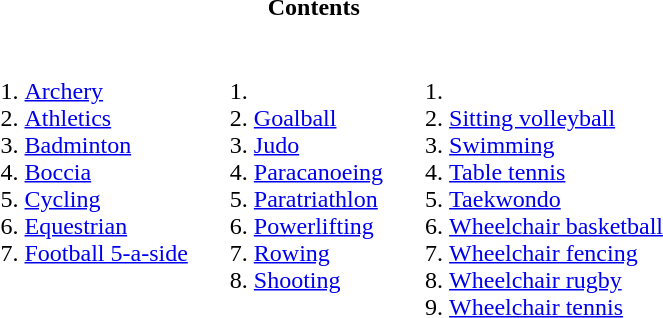<table id="toc" class="toc" summary="Contents">
<tr>
<td style="text-align:center;" colspan=3><strong>Contents</strong></td>
</tr>
<tr style="vertical-align:top;">
<td><br><ol><li><a href='#'>Archery</a></li><li><a href='#'>Athletics</a></li><li><a href='#'>Badminton</a></li><li><a href='#'>Boccia</a></li><li><a href='#'>Cycling</a></li><li><a href='#'>Equestrian</a></li><li><a href='#'>Football 5-a-side</a></li></ol></td>
<td valign=top><br><ol><li><li><a href='#'>Goalball</a></li><li><a href='#'>Judo</a></li><li><a href='#'>Paracanoeing</a></li><li><a href='#'>Paratriathlon</a></li><li><a href='#'>Powerlifting</a></li><li><a href='#'>Rowing</a></li><li><a href='#'>Shooting</a></li></ol></td>
<td valign=top><br><ol><li><li><a href='#'>Sitting volleyball</a></li><li><a href='#'>Swimming</a></li><li><a href='#'>Table tennis</a></li><li><a href='#'>Taekwondo</a></li><li><a href='#'>Wheelchair basketball</a></li><li><a href='#'>Wheelchair fencing</a></li><li><a href='#'>Wheelchair rugby</a></li><li><a href='#'>Wheelchair tennis</a></li></ol></td>
</tr>
</table>
